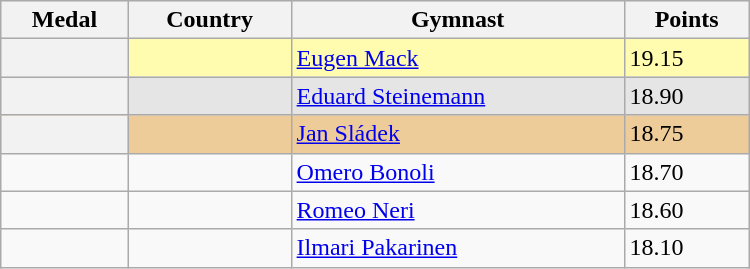<table class="wikitable" width=500>
<tr bgcolor="#efefef">
<th>Medal</th>
<th>Country</th>
<th>Gymnast</th>
<th>Points</th>
</tr>
<tr style="background:#fffcaf;">
<th></th>
<td></td>
<td><a href='#'>Eugen Mack</a></td>
<td>19.15</td>
</tr>
<tr style="background:#e5e5e5;">
<th></th>
<td></td>
<td><a href='#'>Eduard Steinemann</a></td>
<td>18.90</td>
</tr>
<tr style="background:#ec9;">
<th></th>
<td></td>
<td><a href='#'>Jan Sládek</a></td>
<td>18.75</td>
</tr>
<tr>
<td></td>
<td></td>
<td><a href='#'>Omero Bonoli</a></td>
<td>18.70</td>
</tr>
<tr>
<td></td>
<td></td>
<td><a href='#'>Romeo Neri</a></td>
<td>18.60</td>
</tr>
<tr>
<td></td>
<td></td>
<td><a href='#'>Ilmari Pakarinen</a></td>
<td>18.10</td>
</tr>
</table>
